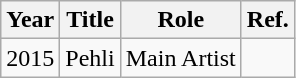<table class="wikitable">
<tr>
<th>Year</th>
<th>Title</th>
<th>Role</th>
<th>Ref.</th>
</tr>
<tr>
<td>2015</td>
<td>Pehli</td>
<td>Main Artist</td>
<td></td>
</tr>
</table>
